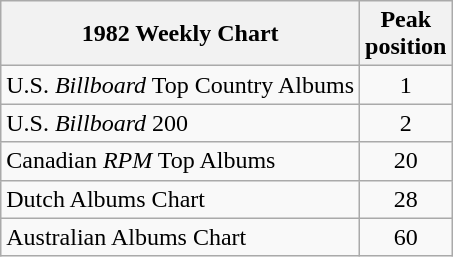<table class="wikitable">
<tr>
<th>1982 Weekly Chart</th>
<th>Peak<br>position</th>
</tr>
<tr>
<td>U.S. <em>Billboard</em> Top Country Albums</td>
<td align="center">1</td>
</tr>
<tr>
<td>U.S. <em>Billboard</em> 200</td>
<td align="center">2</td>
</tr>
<tr>
<td>Canadian <em>RPM</em> Top Albums</td>
<td align="center">20</td>
</tr>
<tr>
<td>Dutch Albums Chart</td>
<td align="center">28</td>
</tr>
<tr>
<td>Australian Albums Chart</td>
<td align="center">60</td>
</tr>
</table>
